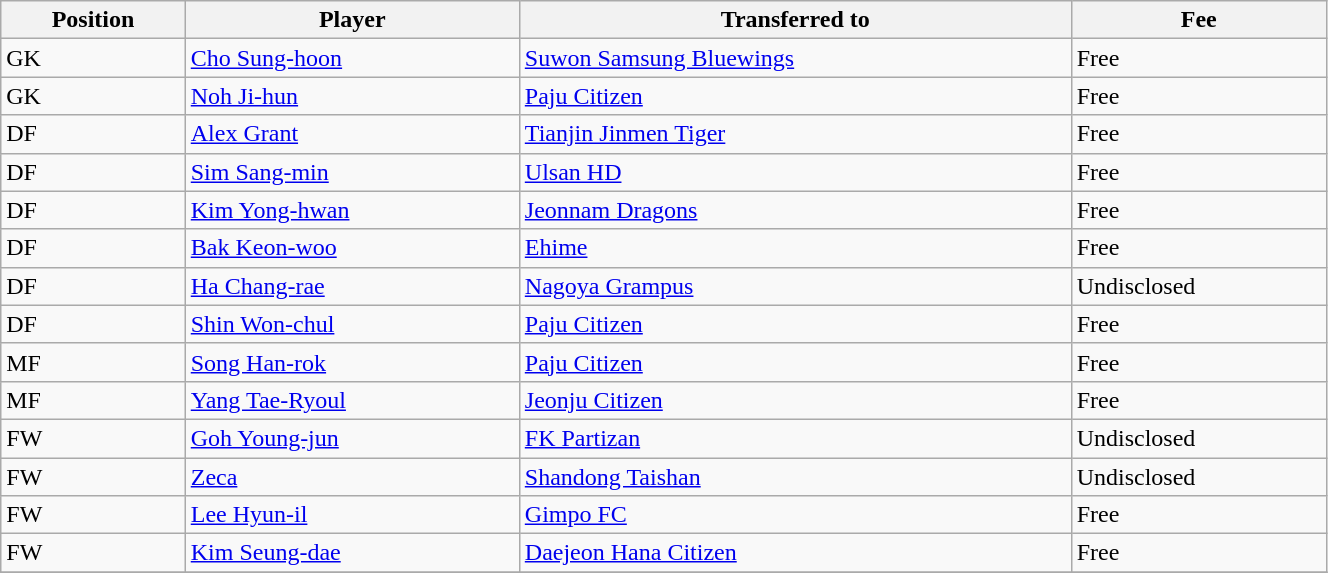<table class="wikitable sortable" style="width:70%; text-align:center; font-size:100%; text-align:left;">
<tr>
<th>Position</th>
<th>Player</th>
<th>Transferred to</th>
<th>Fee</th>
</tr>
<tr>
<td>GK</td>
<td> <a href='#'>Cho Sung-hoon</a></td>
<td> <a href='#'>Suwon Samsung Bluewings</a></td>
<td>Free</td>
</tr>
<tr>
<td>GK</td>
<td> <a href='#'>Noh Ji-hun</a></td>
<td> <a href='#'>Paju Citizen</a></td>
<td>Free</td>
</tr>
<tr>
<td>DF</td>
<td> <a href='#'>Alex Grant</a></td>
<td> <a href='#'>Tianjin Jinmen Tiger</a></td>
<td>Free </td>
</tr>
<tr>
<td>DF</td>
<td> <a href='#'>Sim Sang-min</a></td>
<td> <a href='#'>Ulsan HD</a></td>
<td>Free</td>
</tr>
<tr>
<td>DF</td>
<td> <a href='#'>Kim Yong-hwan</a></td>
<td> <a href='#'>Jeonnam Dragons</a></td>
<td>Free</td>
</tr>
<tr>
<td>DF</td>
<td> <a href='#'>Bak Keon-woo</a></td>
<td> <a href='#'>Ehime</a></td>
<td>Free </td>
</tr>
<tr>
<td>DF</td>
<td> <a href='#'>Ha Chang-rae</a></td>
<td> <a href='#'>Nagoya Grampus</a></td>
<td>Undisclosed </td>
</tr>
<tr>
<td>DF</td>
<td> <a href='#'>Shin Won-chul</a></td>
<td> <a href='#'>Paju Citizen</a></td>
<td>Free</td>
</tr>
<tr>
<td>MF</td>
<td> <a href='#'>Song Han-rok</a></td>
<td> <a href='#'>Paju Citizen</a></td>
<td>Free</td>
</tr>
<tr>
<td>MF</td>
<td> <a href='#'>Yang Tae-Ryoul</a></td>
<td> <a href='#'>Jeonju Citizen</a></td>
<td>Free</td>
</tr>
<tr>
<td>FW</td>
<td> <a href='#'>Goh Young-jun</a></td>
<td> <a href='#'>FK Partizan</a></td>
<td>Undisclosed </td>
</tr>
<tr>
<td>FW</td>
<td> <a href='#'>Zeca</a></td>
<td> <a href='#'>Shandong Taishan</a></td>
<td>Undisclosed </td>
</tr>
<tr>
<td>FW</td>
<td> <a href='#'>Lee Hyun-il</a></td>
<td> <a href='#'>Gimpo FC</a></td>
<td>Free</td>
</tr>
<tr>
<td>FW</td>
<td> <a href='#'>Kim Seung-dae</a></td>
<td> <a href='#'>Daejeon Hana Citizen</a></td>
<td>Free</td>
</tr>
<tr>
</tr>
</table>
